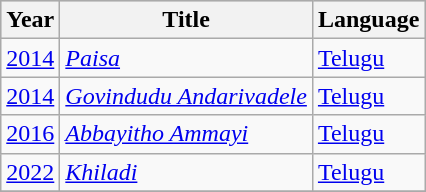<table class="wikitable">
<tr style="background:#ccc; text-align:center;">
<th>Year</th>
<th>Title</th>
<th>Language</th>
</tr>
<tr>
<td><a href='#'>2014</a></td>
<td><em><a href='#'>Paisa</a></em></td>
<td><a href='#'>Telugu</a></td>
</tr>
<tr>
<td><a href='#'>2014</a></td>
<td><em><a href='#'>Govindudu Andarivadele</a></em></td>
<td><a href='#'>Telugu</a></td>
</tr>
<tr>
<td><a href='#'>2016</a></td>
<td><em><a href='#'>Abbayitho Ammayi</a></em></td>
<td><a href='#'>Telugu</a></td>
</tr>
<tr>
<td><a href='#'>2022</a></td>
<td><em><a href='#'>Khiladi</a></em></td>
<td><a href='#'>Telugu</a></td>
</tr>
<tr>
</tr>
</table>
